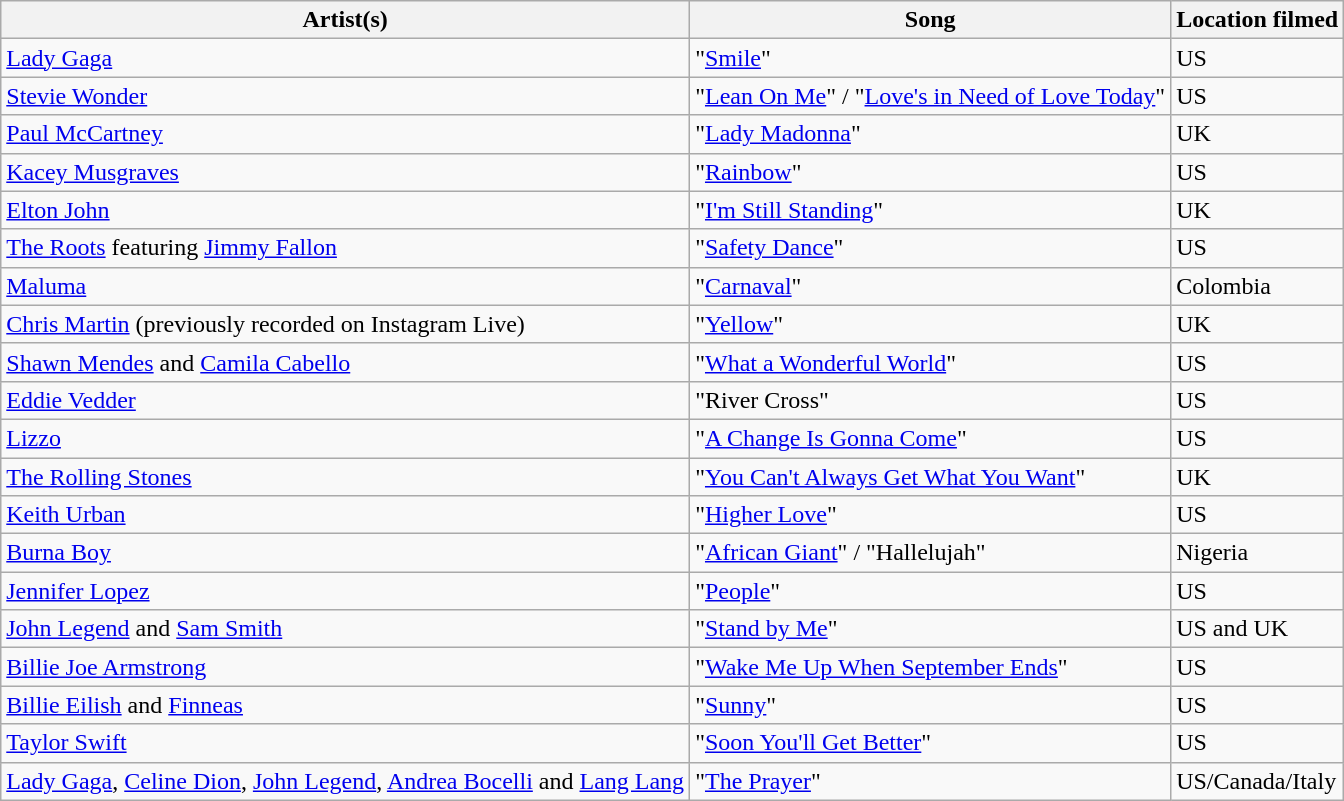<table class="wikitable sortable">
<tr>
<th>Artist(s)</th>
<th>Song</th>
<th>Location filmed</th>
</tr>
<tr>
<td><a href='#'>Lady Gaga</a></td>
<td>"<a href='#'>Smile</a>"</td>
<td>US</td>
</tr>
<tr>
<td><a href='#'>Stevie Wonder</a></td>
<td>"<a href='#'>Lean On Me</a>" / "<a href='#'>Love's in Need of Love Today</a>"</td>
<td>US</td>
</tr>
<tr>
<td><a href='#'>Paul McCartney</a></td>
<td>"<a href='#'>Lady Madonna</a>"</td>
<td>UK</td>
</tr>
<tr>
<td><a href='#'>Kacey Musgraves</a></td>
<td>"<a href='#'>Rainbow</a>"</td>
<td>US</td>
</tr>
<tr>
<td><a href='#'>Elton John</a></td>
<td>"<a href='#'>I'm Still Standing</a>"</td>
<td>UK</td>
</tr>
<tr>
<td><a href='#'>The Roots</a> featuring <a href='#'>Jimmy Fallon</a></td>
<td>"<a href='#'>Safety Dance</a>"</td>
<td>US</td>
</tr>
<tr>
<td><a href='#'>Maluma</a></td>
<td>"<a href='#'>Carnaval</a>"</td>
<td>Colombia</td>
</tr>
<tr>
<td><a href='#'>Chris Martin</a> (previously recorded on Instagram Live)</td>
<td>"<a href='#'>Yellow</a>"</td>
<td>UK</td>
</tr>
<tr>
<td><a href='#'>Shawn Mendes</a> and <a href='#'>Camila Cabello</a></td>
<td>"<a href='#'>What a Wonderful World</a>"</td>
<td>US</td>
</tr>
<tr>
<td><a href='#'>Eddie Vedder</a></td>
<td>"River Cross"</td>
<td>US</td>
</tr>
<tr>
<td><a href='#'>Lizzo</a></td>
<td>"<a href='#'>A Change Is Gonna Come</a>"</td>
<td>US</td>
</tr>
<tr>
<td><a href='#'>The Rolling Stones</a></td>
<td>"<a href='#'>You Can't Always Get What You Want</a>"</td>
<td>UK</td>
</tr>
<tr>
<td><a href='#'>Keith Urban</a></td>
<td>"<a href='#'>Higher Love</a>"</td>
<td>US</td>
</tr>
<tr>
<td><a href='#'>Burna Boy</a></td>
<td>"<a href='#'>African Giant</a>" / "Hallelujah"</td>
<td>Nigeria</td>
</tr>
<tr>
<td><a href='#'>Jennifer Lopez</a></td>
<td>"<a href='#'>People</a>"</td>
<td>US</td>
</tr>
<tr>
<td><a href='#'>John Legend</a> and <a href='#'>Sam Smith</a></td>
<td>"<a href='#'>Stand by Me</a>"</td>
<td>US and UK</td>
</tr>
<tr>
<td><a href='#'>Billie Joe Armstrong</a></td>
<td>"<a href='#'>Wake Me Up When September Ends</a>"</td>
<td>US</td>
</tr>
<tr>
<td><a href='#'>Billie Eilish</a> and <a href='#'>Finneas</a></td>
<td>"<a href='#'>Sunny</a>"</td>
<td>US</td>
</tr>
<tr>
<td><a href='#'>Taylor Swift</a></td>
<td>"<a href='#'>Soon You'll Get Better</a>"</td>
<td>US</td>
</tr>
<tr>
<td><a href='#'>Lady Gaga</a>, <a href='#'>Celine Dion</a>, <a href='#'>John Legend</a>, <a href='#'>Andrea Bocelli</a> and <a href='#'>Lang Lang</a></td>
<td>"<a href='#'>The Prayer</a>"</td>
<td>US/Canada/Italy</td>
</tr>
</table>
